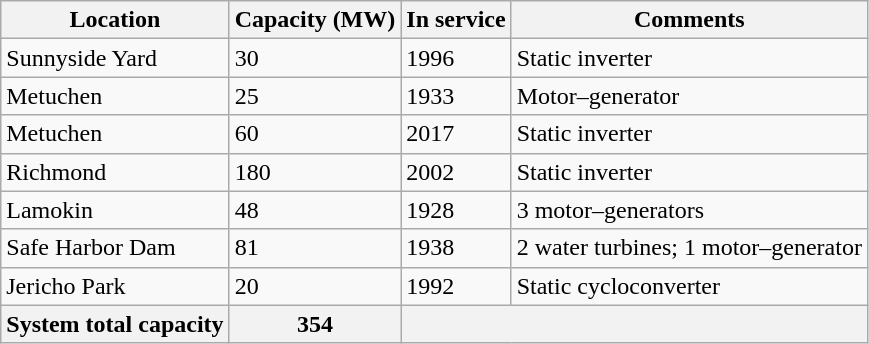<table class="wikitable sortable">
<tr>
<th>Location</th>
<th>Capacity (MW)</th>
<th>In service</th>
<th>Comments</th>
</tr>
<tr>
<td>Sunnyside Yard</td>
<td>30</td>
<td>1996</td>
<td>Static inverter</td>
</tr>
<tr>
<td>Metuchen</td>
<td>25</td>
<td>1933</td>
<td>Motor–generator</td>
</tr>
<tr>
<td>Metuchen</td>
<td>60</td>
<td>2017</td>
<td>Static inverter</td>
</tr>
<tr>
<td>Richmond</td>
<td>180</td>
<td>2002</td>
<td>Static inverter</td>
</tr>
<tr>
<td>Lamokin</td>
<td>48</td>
<td>1928</td>
<td>3 motor–generators</td>
</tr>
<tr>
<td>Safe Harbor Dam</td>
<td>81</td>
<td>1938</td>
<td>2 water turbines; 1 motor–generator</td>
</tr>
<tr>
<td>Jericho Park</td>
<td>20</td>
<td>1992</td>
<td>Static cycloconverter</td>
</tr>
<tr>
<th>System total capacity</th>
<th>354</th>
<th colspan="2"></th>
</tr>
</table>
